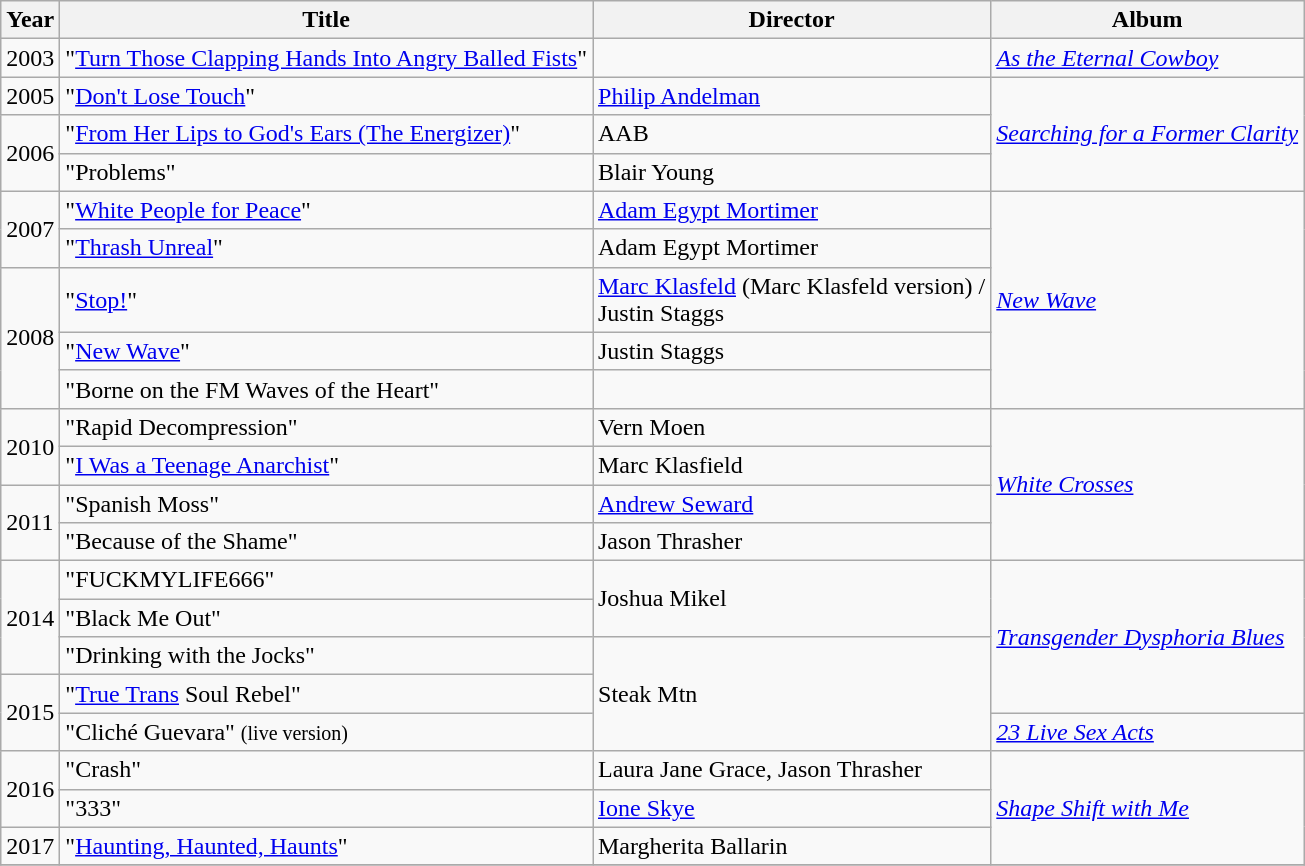<table class="wikitable">
<tr>
<th>Year</th>
<th>Title</th>
<th>Director</th>
<th>Album</th>
</tr>
<tr>
<td>2003</td>
<td>"<a href='#'>Turn Those Clapping Hands Into Angry Balled Fists</a>"</td>
<td></td>
<td><em><a href='#'>As the Eternal Cowboy</a></em></td>
</tr>
<tr>
<td>2005</td>
<td>"<a href='#'>Don't Lose Touch</a>"</td>
<td><a href='#'>Philip Andelman</a></td>
<td rowspan="3"><em><a href='#'>Searching for a Former Clarity</a></em></td>
</tr>
<tr>
<td rowspan="2">2006</td>
<td>"<a href='#'>From Her Lips to God's Ears (The Energizer)</a>"</td>
<td>AAB</td>
</tr>
<tr>
<td>"Problems"</td>
<td>Blair Young</td>
</tr>
<tr>
<td rowspan="2">2007</td>
<td>"<a href='#'>White People for Peace</a>"</td>
<td><a href='#'>Adam Egypt Mortimer</a></td>
<td rowspan="5"><em><a href='#'>New Wave</a></em></td>
</tr>
<tr>
<td>"<a href='#'>Thrash Unreal</a>"</td>
<td>Adam Egypt Mortimer</td>
</tr>
<tr>
<td rowspan="3">2008</td>
<td>"<a href='#'>Stop!</a>"</td>
<td><a href='#'>Marc Klasfeld</a> (Marc Klasfeld version) /<br>Justin Staggs</td>
</tr>
<tr>
<td>"<a href='#'>New Wave</a>"</td>
<td>Justin Staggs</td>
</tr>
<tr>
<td>"Borne on the FM Waves of the Heart"</td>
<td></td>
</tr>
<tr>
<td rowspan="2">2010</td>
<td>"Rapid Decompression"</td>
<td>Vern Moen</td>
<td rowspan="4"><em><a href='#'>White Crosses</a></em></td>
</tr>
<tr>
<td>"<a href='#'>I Was a Teenage Anarchist</a>"</td>
<td>Marc Klasfield</td>
</tr>
<tr>
<td rowspan="2">2011</td>
<td>"Spanish Moss"</td>
<td><a href='#'>Andrew Seward</a></td>
</tr>
<tr>
<td>"Because of the Shame"</td>
<td>Jason Thrasher</td>
</tr>
<tr>
<td rowspan="3">2014</td>
<td>"FUCKMYLIFE666"</td>
<td rowspan="2">Joshua Mikel</td>
<td rowspan="4"><em><a href='#'>Transgender Dysphoria Blues</a></em></td>
</tr>
<tr>
<td>"Black Me Out"</td>
</tr>
<tr>
<td>"Drinking with the Jocks"</td>
<td rowspan="3">Steak Mtn</td>
</tr>
<tr>
<td rowspan="2">2015</td>
<td>"<a href='#'>True Trans</a> Soul Rebel"</td>
</tr>
<tr>
<td>"Cliché Guevara" <small>(live version)</small></td>
<td rowspan="1"><em><a href='#'>23 Live Sex Acts</a></em></td>
</tr>
<tr>
<td rowspan="2">2016</td>
<td>"Crash"</td>
<td>Laura Jane Grace, Jason Thrasher</td>
<td rowspan="3"><em><a href='#'>Shape Shift with Me</a></em></td>
</tr>
<tr>
<td>"333"</td>
<td><a href='#'>Ione Skye</a></td>
</tr>
<tr>
<td>2017</td>
<td>"<a href='#'>Haunting, Haunted, Haunts</a>"</td>
<td>Margherita Ballarin</td>
</tr>
<tr>
</tr>
</table>
